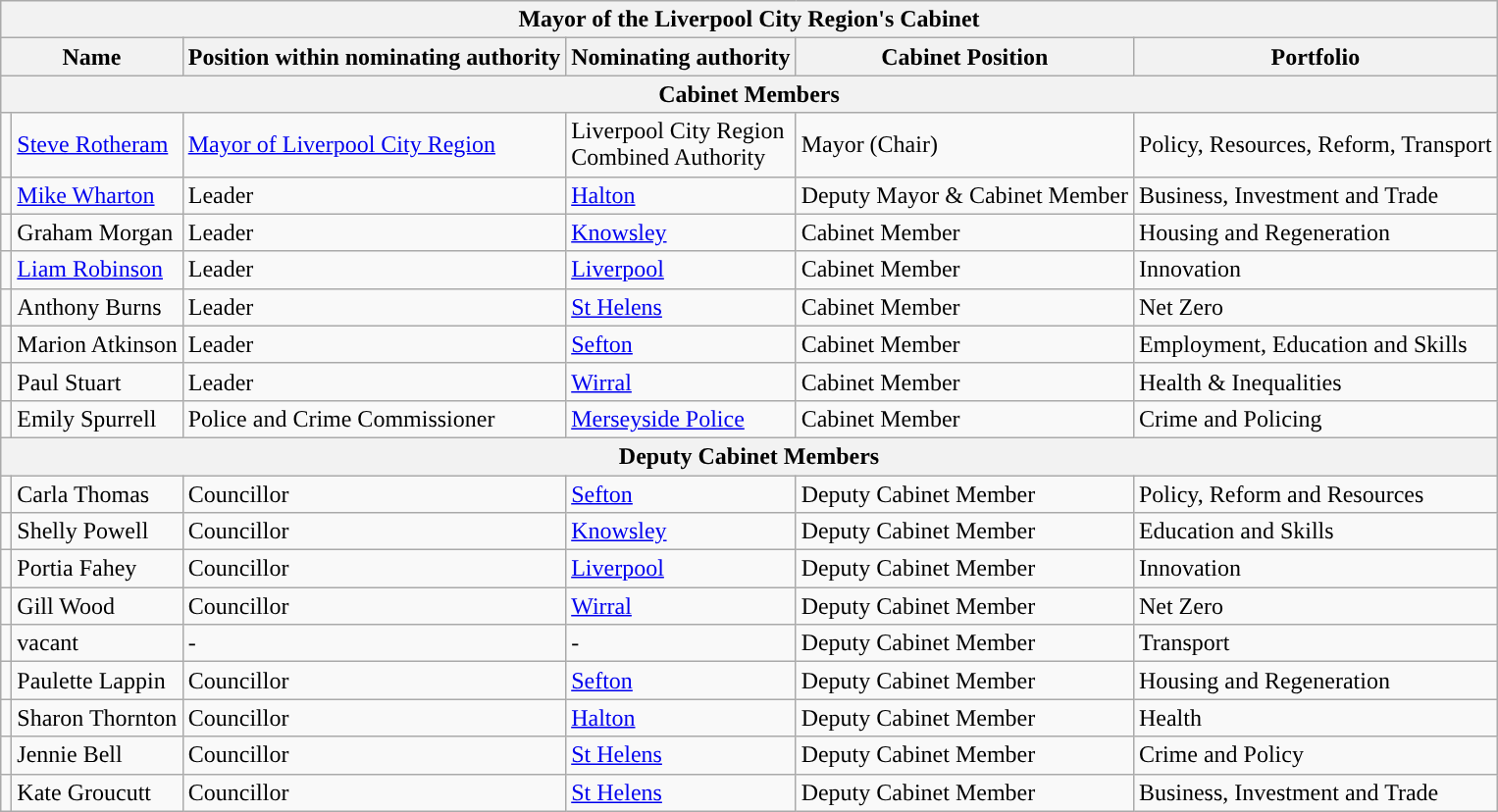<table class="wikitable sortable">
<tr>
<th colspan="6">Mayor of the Liverpool City Region's Cabinet</th>
</tr>
<tr>
<th colspan="2">Name</th>
<th>Position within nominating authority</th>
<th>Nominating authority</th>
<th>Cabinet Position</th>
<th>Portfolio</th>
</tr>
<tr>
<th colspan="6">Cabinet Members</th>
</tr>
<tr>
<td style="background:"></td>
<td><a href='#'>Steve Rotheram</a></td>
<td><a href='#'>Mayor of Liverpool City Region</a></td>
<td>Liverpool City Region<br>Combined Authority</td>
<td>Mayor (Chair)</td>
<td>Policy, Resources, Reform, Transport</td>
</tr>
<tr>
<td style="background:"></td>
<td><a href='#'>Mike Wharton</a></td>
<td>Leader</td>
<td><a href='#'>Halton</a></td>
<td>Deputy Mayor & Cabinet Member</td>
<td>Business, Investment and Trade</td>
</tr>
<tr>
<td style="background:"></td>
<td>Graham Morgan</td>
<td>Leader</td>
<td><a href='#'>Knowsley</a></td>
<td>Cabinet Member</td>
<td>Housing and Regeneration</td>
</tr>
<tr>
<td style="background:"></td>
<td><a href='#'>Liam Robinson</a></td>
<td>Leader</td>
<td><a href='#'>Liverpool</a></td>
<td>Cabinet Member</td>
<td>Innovation</td>
</tr>
<tr>
<td style="background:"></td>
<td>Anthony Burns</td>
<td>Leader</td>
<td><a href='#'>St Helens</a></td>
<td>Cabinet Member</td>
<td>Net Zero</td>
</tr>
<tr>
<td style="background:"></td>
<td>Marion Atkinson</td>
<td>Leader</td>
<td><a href='#'>Sefton</a></td>
<td>Cabinet Member</td>
<td>Employment, Education and Skills</td>
</tr>
<tr>
<td style="background:"></td>
<td>Paul Stuart</td>
<td>Leader</td>
<td><a href='#'>Wirral</a></td>
<td>Cabinet Member</td>
<td>Health & Inequalities</td>
</tr>
<tr>
<td style="background:"></td>
<td>Emily Spurrell</td>
<td>Police and Crime Commissioner</td>
<td><a href='#'>Merseyside Police</a></td>
<td>Cabinet Member</td>
<td>Crime and Policing</td>
</tr>
<tr>
<th colspan="6">Deputy Cabinet Members</th>
</tr>
<tr>
<td style="background:"></td>
<td>Carla Thomas</td>
<td>Councillor</td>
<td><a href='#'>Sefton</a></td>
<td>Deputy Cabinet Member</td>
<td>Policy, Reform and Resources</td>
</tr>
<tr>
<td style="background:"></td>
<td>Shelly Powell</td>
<td>Councillor</td>
<td><a href='#'>Knowsley</a></td>
<td>Deputy Cabinet Member</td>
<td>Education and Skills</td>
</tr>
<tr>
<td style="background:"></td>
<td>Portia Fahey</td>
<td>Councillor</td>
<td><a href='#'>Liverpool</a></td>
<td>Deputy Cabinet Member</td>
<td>Innovation</td>
</tr>
<tr>
<td style="background:"></td>
<td>Gill Wood</td>
<td>Councillor</td>
<td><a href='#'>Wirral</a></td>
<td>Deputy Cabinet Member</td>
<td>Net Zero</td>
</tr>
<tr>
<td style="background:"></td>
<td>vacant</td>
<td>-</td>
<td>-</td>
<td>Deputy Cabinet Member</td>
<td>Transport</td>
</tr>
<tr>
<td style="background:"></td>
<td>Paulette Lappin</td>
<td>Councillor</td>
<td><a href='#'>Sefton</a></td>
<td>Deputy Cabinet Member</td>
<td>Housing and Regeneration</td>
</tr>
<tr>
<td style="background:"></td>
<td>Sharon Thornton</td>
<td>Councillor</td>
<td><a href='#'>Halton</a></td>
<td>Deputy Cabinet Member</td>
<td>Health</td>
</tr>
<tr>
<td style="background:"></td>
<td>Jennie Bell</td>
<td>Councillor</td>
<td><a href='#'>St Helens</a></td>
<td>Deputy Cabinet Member</td>
<td>Crime and Policy</td>
</tr>
<tr>
<td style="background:"></td>
<td>Kate Groucutt</td>
<td>Councillor</td>
<td><a href='#'>St Helens</a></td>
<td>Deputy Cabinet Member</td>
<td>Business, Investment and Trade</td>
</tr>
</table>
